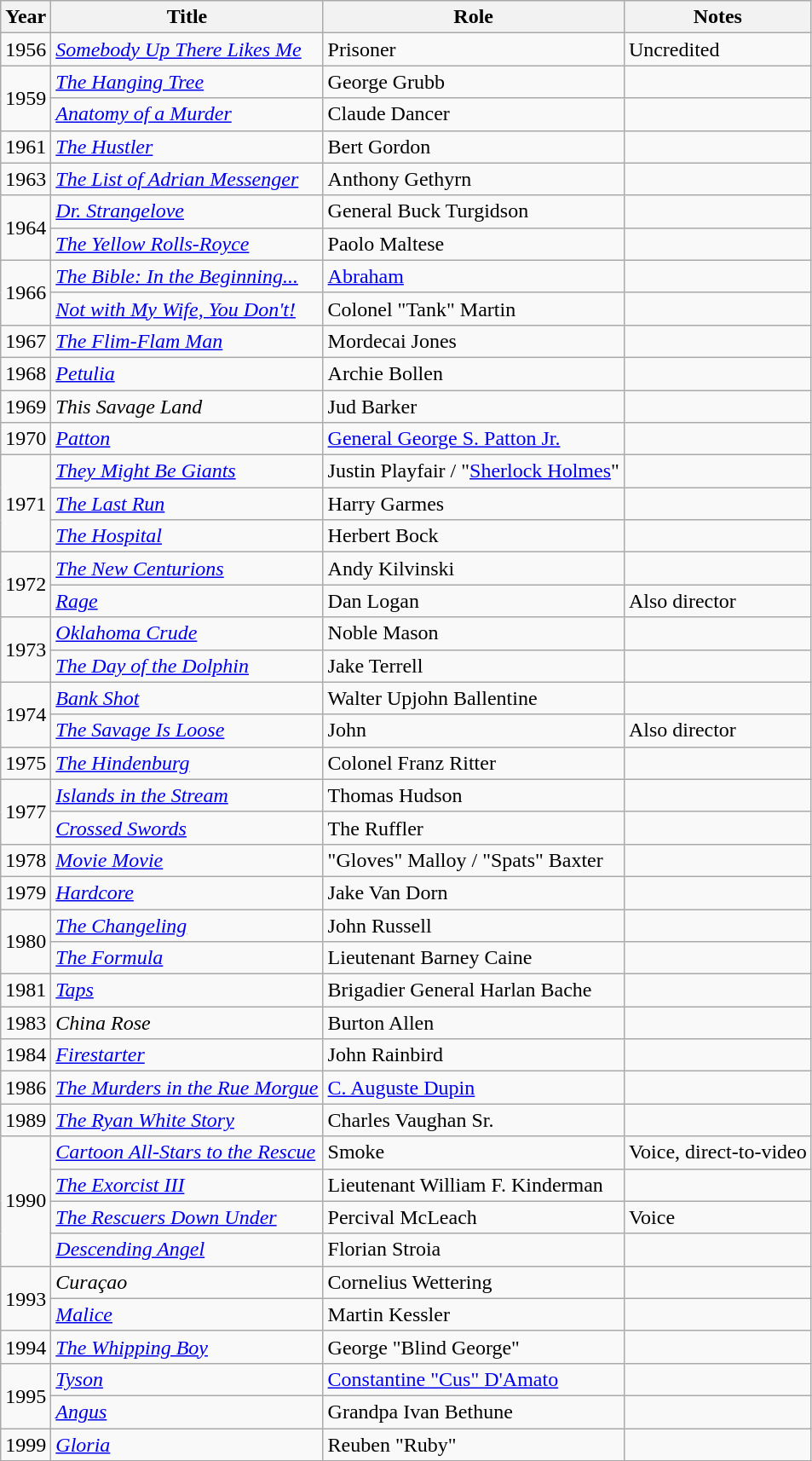<table class="wikitable sortable" style="font-size: 100%;">
<tr>
<th>Year</th>
<th>Title</th>
<th>Role</th>
<th class="unsortable">Notes</th>
</tr>
<tr>
<td>1956</td>
<td><a href='#'><em>Somebody Up There Likes Me</em></a></td>
<td>Prisoner</td>
<td>Uncredited</td>
</tr>
<tr>
<td rowspan="2">1959</td>
<td data-sort-value="Hanging Tree, The"><em><a href='#'>The Hanging Tree</a></em></td>
<td>George Grubb</td>
<td></td>
</tr>
<tr>
<td><em><a href='#'>Anatomy of a Murder</a></em></td>
<td>Claude Dancer</td>
<td></td>
</tr>
<tr>
<td rowspan="1">1961</td>
<td data-sort-value="Hustler, The"><em><a href='#'>The Hustler</a></em></td>
<td>Bert Gordon</td>
<td></td>
</tr>
<tr>
<td>1963</td>
<td data-sort-value="List of Adrian Messenger, The"><em><a href='#'>The List of Adrian Messenger</a></em></td>
<td>Anthony Gethyrn</td>
<td></td>
</tr>
<tr>
<td rowspan="2">1964</td>
<td><em><a href='#'>Dr. Strangelove</a></em></td>
<td>General Buck Turgidson</td>
<td></td>
</tr>
<tr>
<td data-sort-value="Yellow Rolls-Royce, The"><em><a href='#'>The Yellow Rolls-Royce</a></em></td>
<td>Paolo Maltese</td>
<td></td>
</tr>
<tr>
<td rowspan="2">1966</td>
<td data-sort-value="Bible: In the Beginning..., The"><em><a href='#'>The Bible: In the Beginning...</a></em></td>
<td><a href='#'>Abraham</a></td>
<td></td>
</tr>
<tr>
<td><em><a href='#'>Not with My Wife, You Don't!</a></em></td>
<td>Colonel "Tank" Martin</td>
<td></td>
</tr>
<tr>
<td rowspan="1">1967</td>
<td data-sort-value="Flim-Flam Man, The"><em><a href='#'>The Flim-Flam Man</a></em></td>
<td>Mordecai Jones</td>
<td></td>
</tr>
<tr>
<td>1968</td>
<td><em><a href='#'>Petulia</a></em></td>
<td>Archie Bollen</td>
<td></td>
</tr>
<tr>
<td>1969</td>
<td><em>This Savage Land</em></td>
<td>Jud Barker</td>
<td></td>
</tr>
<tr>
<td>1970</td>
<td><em><a href='#'>Patton</a></em></td>
<td><a href='#'>General George S. Patton Jr.</a></td>
<td></td>
</tr>
<tr>
<td rowspan="3">1971</td>
<td><em><a href='#'>They Might Be Giants</a></em></td>
<td>Justin Playfair / "<a href='#'>Sherlock Holmes</a>"</td>
<td></td>
</tr>
<tr>
<td data-sort-value="Last Run, The"><em><a href='#'>The Last Run</a></em></td>
<td>Harry Garmes</td>
<td></td>
</tr>
<tr>
<td data-sort-value="Hospital, The"><em><a href='#'>The Hospital</a></em></td>
<td>Herbert Bock</td>
<td></td>
</tr>
<tr>
<td rowspan="2">1972</td>
<td data-sort-value="New Centurions, The"><em><a href='#'>The New Centurions</a></em></td>
<td>Andy Kilvinski</td>
<td></td>
</tr>
<tr>
<td><em><a href='#'>Rage</a></em></td>
<td>Dan Logan</td>
<td>Also director</td>
</tr>
<tr>
<td rowspan="2">1973</td>
<td><em><a href='#'>Oklahoma Crude</a></em></td>
<td>Noble Mason</td>
<td></td>
</tr>
<tr>
<td data-sort-value="Day of the Dolphin, The"><em><a href='#'>The Day of the Dolphin</a></em></td>
<td>Jake Terrell</td>
<td></td>
</tr>
<tr>
<td rowspan="2">1974</td>
<td><em><a href='#'>Bank Shot</a></em></td>
<td>Walter Upjohn Ballentine</td>
<td></td>
</tr>
<tr>
<td data-sort-value="Savage Is Loose, The"><em><a href='#'>The Savage Is Loose</a></em></td>
<td>John</td>
<td>Also director</td>
</tr>
<tr>
<td>1975</td>
<td data-sort-value="Hindenburg, The"><em><a href='#'>The Hindenburg</a></em></td>
<td>Colonel Franz Ritter</td>
<td></td>
</tr>
<tr>
<td rowspan="2">1977</td>
<td><em><a href='#'>Islands in the Stream</a></em></td>
<td>Thomas Hudson</td>
<td></td>
</tr>
<tr>
<td><em><a href='#'>Crossed Swords</a></em></td>
<td>The Ruffler</td>
<td></td>
</tr>
<tr>
<td>1978</td>
<td><em><a href='#'>Movie Movie</a></em></td>
<td>"Gloves" Malloy / "Spats" Baxter</td>
<td></td>
</tr>
<tr>
<td>1979</td>
<td><em><a href='#'>Hardcore</a></em></td>
<td>Jake Van Dorn</td>
<td></td>
</tr>
<tr>
<td rowspan="2">1980</td>
<td data-sort-value="Changeling, The"><em><a href='#'>The Changeling</a></em></td>
<td>John Russell</td>
<td></td>
</tr>
<tr>
<td data-sort-value="Formula, The"><em><a href='#'>The Formula</a></em></td>
<td>Lieutenant Barney Caine</td>
<td></td>
</tr>
<tr>
<td>1981</td>
<td><em><a href='#'>Taps</a></em></td>
<td>Brigadier General Harlan Bache</td>
<td></td>
</tr>
<tr>
<td>1983</td>
<td><em>China Rose</em></td>
<td>Burton Allen</td>
<td></td>
</tr>
<tr>
<td rowspan="1">1984</td>
<td><em><a href='#'>Firestarter</a></em></td>
<td>John Rainbird</td>
<td></td>
</tr>
<tr>
<td>1986</td>
<td data-sort-value="Murders in the Rue Morgue, The"><em><a href='#'>The Murders in the Rue Morgue</a></em></td>
<td><a href='#'>C. Auguste Dupin</a></td>
<td></td>
</tr>
<tr>
<td>1989</td>
<td data-sort-value="Ryan White Story, The"><em><a href='#'>The Ryan White Story</a></em></td>
<td>Charles Vaughan Sr.</td>
<td></td>
</tr>
<tr>
<td rowspan="4">1990</td>
<td><em><a href='#'>Cartoon All-Stars to the Rescue</a></em></td>
<td>Smoke</td>
<td>Voice, direct-to-video</td>
</tr>
<tr>
<td data-sort-value="Exorcist III, The"><em><a href='#'>The Exorcist III</a></em></td>
<td>Lieutenant William F. Kinderman</td>
<td></td>
</tr>
<tr>
<td data-sort-value="Rescuers Down Under, The"><em><a href='#'>The Rescuers Down Under</a></em></td>
<td>Percival McLeach</td>
<td>Voice</td>
</tr>
<tr>
<td><em><a href='#'>Descending Angel</a></em></td>
<td>Florian Stroia</td>
<td></td>
</tr>
<tr>
<td rowspan="2">1993</td>
<td><em>Curaçao</em></td>
<td>Cornelius Wettering</td>
<td></td>
</tr>
<tr>
<td><em><a href='#'>Malice</a></em></td>
<td>Martin Kessler</td>
<td></td>
</tr>
<tr>
<td rowspan="1">1994</td>
<td data-sort-value="Whipping Boy, The"><em><a href='#'>The Whipping Boy</a></em></td>
<td>George "Blind George"</td>
<td></td>
</tr>
<tr>
<td rowspan="2">1995</td>
<td><em><a href='#'>Tyson</a></em></td>
<td><a href='#'>Constantine "Cus" D'Amato</a></td>
<td></td>
</tr>
<tr>
<td><em><a href='#'>Angus</a></em></td>
<td>Grandpa Ivan Bethune</td>
<td></td>
</tr>
<tr>
<td rowspan="1">1999</td>
<td><em><a href='#'>Gloria</a></em></td>
<td>Reuben "Ruby"</td>
<td></td>
</tr>
</table>
